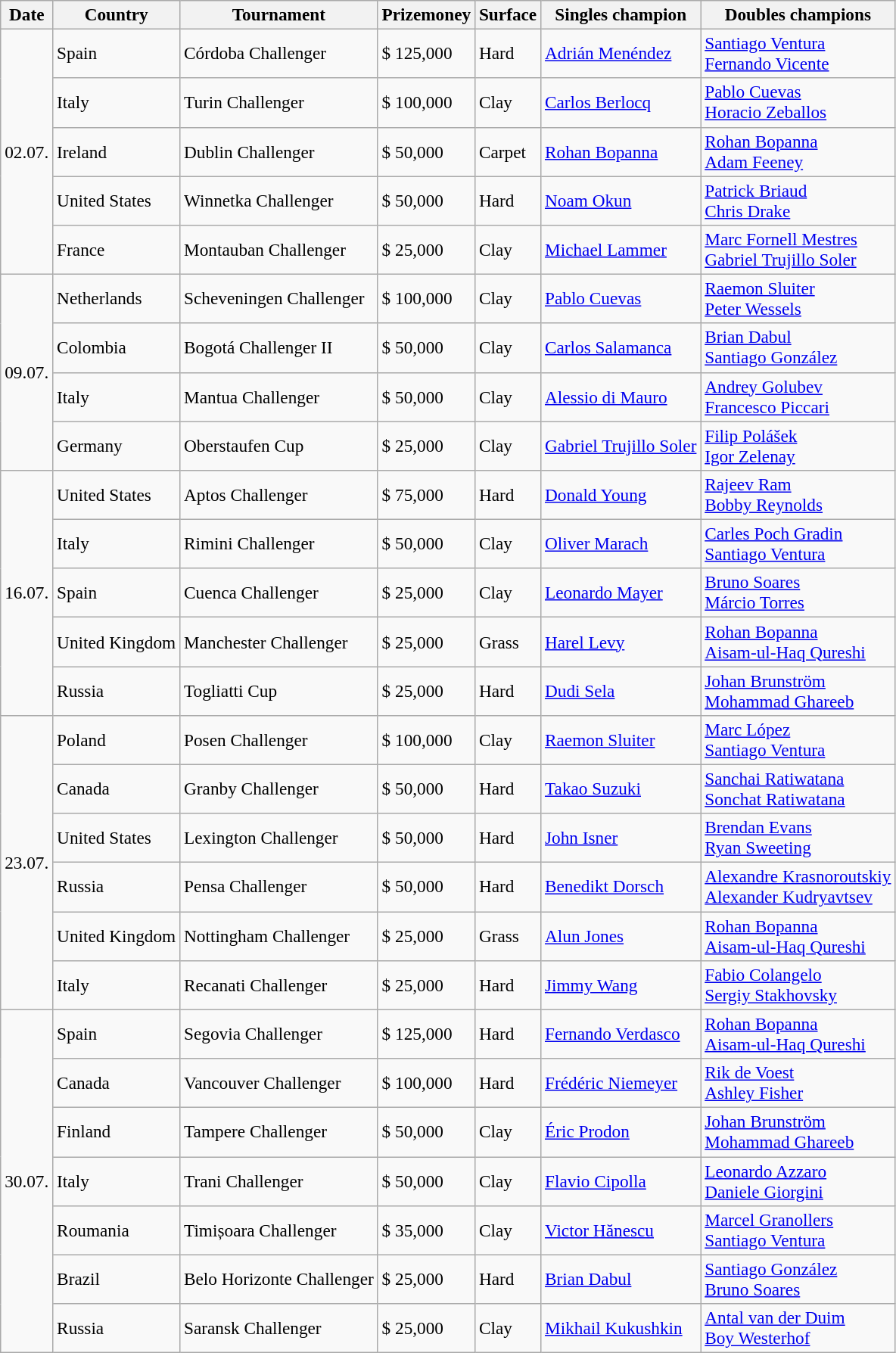<table class="sortable wikitable" style=font-size:97%>
<tr>
<th>Date</th>
<th>Country</th>
<th>Tournament</th>
<th>Prizemoney</th>
<th>Surface</th>
<th>Singles champion</th>
<th>Doubles champions</th>
</tr>
<tr>
<td rowspan="5">02.07.</td>
<td>Spain</td>
<td>Córdoba Challenger</td>
<td>$ 125,000</td>
<td>Hard</td>
<td> <a href='#'>Adrián Menéndez</a></td>
<td> <a href='#'>Santiago Ventura</a><br> <a href='#'>Fernando Vicente</a></td>
</tr>
<tr>
<td>Italy</td>
<td>Turin Challenger</td>
<td>$ 100,000</td>
<td>Clay</td>
<td> <a href='#'>Carlos Berlocq</a></td>
<td> <a href='#'>Pablo Cuevas</a><br> <a href='#'>Horacio Zeballos</a></td>
</tr>
<tr>
<td>Ireland</td>
<td>Dublin Challenger</td>
<td>$ 50,000</td>
<td>Carpet</td>
<td> <a href='#'>Rohan Bopanna</a></td>
<td> <a href='#'>Rohan Bopanna</a><br> <a href='#'>Adam Feeney</a></td>
</tr>
<tr>
<td>United States</td>
<td>Winnetka Challenger</td>
<td>$ 50,000</td>
<td>Hard</td>
<td> <a href='#'>Noam Okun</a></td>
<td> <a href='#'>Patrick Briaud</a> <br>  <a href='#'>Chris Drake</a></td>
</tr>
<tr>
<td>France</td>
<td>Montauban Challenger</td>
<td>$ 25,000</td>
<td>Clay</td>
<td> <a href='#'>Michael Lammer</a></td>
<td> <a href='#'>Marc Fornell Mestres</a><br> <a href='#'>Gabriel Trujillo Soler</a></td>
</tr>
<tr>
<td rowspan="4">09.07.</td>
<td>Netherlands</td>
<td>Scheveningen Challenger</td>
<td>$ 100,000</td>
<td>Clay</td>
<td> <a href='#'>Pablo Cuevas</a></td>
<td> <a href='#'>Raemon Sluiter</a> <br>  <a href='#'>Peter Wessels</a></td>
</tr>
<tr>
<td>Colombia</td>
<td>Bogotá Challenger II</td>
<td>$ 50,000</td>
<td>Clay</td>
<td> <a href='#'>Carlos Salamanca</a></td>
<td> <a href='#'>Brian Dabul</a> <br>  <a href='#'>Santiago González</a></td>
</tr>
<tr>
<td>Italy</td>
<td>Mantua Challenger</td>
<td>$ 50,000</td>
<td>Clay</td>
<td> <a href='#'>Alessio di Mauro</a></td>
<td> <a href='#'>Andrey Golubev</a><br> <a href='#'>Francesco Piccari</a></td>
</tr>
<tr>
<td>Germany</td>
<td>Oberstaufen Cup</td>
<td>$ 25,000</td>
<td>Clay</td>
<td> <a href='#'>Gabriel Trujillo Soler</a></td>
<td> <a href='#'>Filip Polášek</a><br> <a href='#'>Igor Zelenay</a></td>
</tr>
<tr>
<td rowspan="5">16.07.</td>
<td>United States</td>
<td>Aptos Challenger</td>
<td>$ 75,000</td>
<td>Hard</td>
<td> <a href='#'>Donald Young</a></td>
<td> <a href='#'>Rajeev Ram</a> <br>  <a href='#'>Bobby Reynolds</a></td>
</tr>
<tr>
<td>Italy</td>
<td>Rimini Challenger</td>
<td>$ 50,000</td>
<td>Clay</td>
<td> <a href='#'>Oliver Marach</a></td>
<td> <a href='#'>Carles Poch Gradin</a><br> <a href='#'>Santiago Ventura</a></td>
</tr>
<tr>
<td>Spain</td>
<td>Cuenca Challenger</td>
<td>$ 25,000</td>
<td>Clay</td>
<td> <a href='#'>Leonardo Mayer</a></td>
<td> <a href='#'>Bruno Soares</a><br> <a href='#'>Márcio Torres</a></td>
</tr>
<tr>
<td>United Kingdom</td>
<td>Manchester Challenger</td>
<td>$ 25,000</td>
<td>Grass</td>
<td> <a href='#'>Harel Levy</a></td>
<td> <a href='#'>Rohan Bopanna</a> <br>  <a href='#'>Aisam-ul-Haq Qureshi</a></td>
</tr>
<tr>
<td>Russia</td>
<td>Togliatti Cup</td>
<td>$ 25,000</td>
<td>Hard</td>
<td> <a href='#'>Dudi Sela</a></td>
<td> <a href='#'>Johan Brunström</a><br> <a href='#'>Mohammad Ghareeb</a></td>
</tr>
<tr>
<td rowspan="6">23.07.</td>
<td>Poland</td>
<td>Posen Challenger</td>
<td>$ 100,000</td>
<td>Clay</td>
<td> <a href='#'>Raemon Sluiter</a></td>
<td> <a href='#'>Marc López</a><br> <a href='#'>Santiago Ventura</a></td>
</tr>
<tr>
<td>Canada</td>
<td>Granby Challenger</td>
<td>$ 50,000</td>
<td>Hard</td>
<td> <a href='#'>Takao Suzuki</a></td>
<td> <a href='#'>Sanchai Ratiwatana</a> <br>  <a href='#'>Sonchat Ratiwatana</a></td>
</tr>
<tr>
<td>United States</td>
<td>Lexington Challenger</td>
<td>$ 50,000</td>
<td>Hard</td>
<td> <a href='#'>John Isner</a></td>
<td> <a href='#'>Brendan Evans</a> <br>  <a href='#'>Ryan Sweeting</a></td>
</tr>
<tr>
<td>Russia</td>
<td>Pensa Challenger</td>
<td>$ 50,000</td>
<td>Hard</td>
<td> <a href='#'>Benedikt Dorsch</a></td>
<td> <a href='#'>Alexandre Krasnoroutskiy</a><br> <a href='#'>Alexander Kudryavtsev</a></td>
</tr>
<tr>
<td>United Kingdom</td>
<td>Nottingham Challenger</td>
<td>$ 25,000</td>
<td>Grass</td>
<td> <a href='#'>Alun Jones</a></td>
<td> <a href='#'>Rohan Bopanna</a><br> <a href='#'>Aisam-ul-Haq Qureshi</a></td>
</tr>
<tr>
<td>Italy</td>
<td>Recanati Challenger</td>
<td>$ 25,000</td>
<td>Hard</td>
<td> <a href='#'>Jimmy Wang</a></td>
<td> <a href='#'>Fabio Colangelo</a> <br>  <a href='#'>Sergiy Stakhovsky</a></td>
</tr>
<tr>
<td rowspan="7">30.07.</td>
<td>Spain</td>
<td>Segovia Challenger</td>
<td>$ 125,000</td>
<td>Hard</td>
<td> <a href='#'>Fernando Verdasco</a></td>
<td> <a href='#'>Rohan Bopanna</a><br> <a href='#'>Aisam-ul-Haq Qureshi</a></td>
</tr>
<tr>
<td>Canada</td>
<td>Vancouver Challenger</td>
<td>$ 100,000</td>
<td>Hard</td>
<td> <a href='#'>Frédéric Niemeyer</a></td>
<td> <a href='#'>Rik de Voest</a> <br> <a href='#'>Ashley Fisher</a></td>
</tr>
<tr>
<td>Finland</td>
<td>Tampere Challenger</td>
<td>$ 50,000</td>
<td>Clay</td>
<td> <a href='#'>Éric Prodon</a></td>
<td> <a href='#'>Johan Brunström</a> <br>  <a href='#'>Mohammad Ghareeb</a></td>
</tr>
<tr>
<td>Italy</td>
<td>Trani Challenger</td>
<td>$ 50,000</td>
<td>Clay</td>
<td> <a href='#'>Flavio Cipolla</a></td>
<td> <a href='#'>Leonardo Azzaro</a> <br> <a href='#'>Daniele Giorgini</a></td>
</tr>
<tr>
<td>Roumania</td>
<td>Timișoara Challenger</td>
<td>$ 35,000</td>
<td>Clay</td>
<td> <a href='#'>Victor Hănescu</a></td>
<td> <a href='#'>Marcel Granollers</a> <br>  <a href='#'>Santiago Ventura</a></td>
</tr>
<tr>
<td>Brazil</td>
<td>Belo Horizonte Challenger</td>
<td>$ 25,000</td>
<td>Hard</td>
<td> <a href='#'>Brian Dabul</a></td>
<td> <a href='#'>Santiago González</a> <br> <a href='#'>Bruno Soares</a></td>
</tr>
<tr>
<td>Russia</td>
<td>Saransk Challenger</td>
<td>$ 25,000</td>
<td>Clay</td>
<td> <a href='#'>Mikhail Kukushkin</a></td>
<td> <a href='#'>Antal van der Duim</a><br> <a href='#'>Boy Westerhof</a></td>
</tr>
</table>
